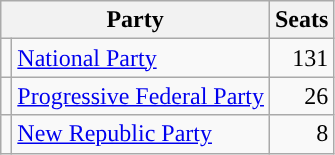<table class="wikitable" style="text-align:right">
<tr>
<th colspan="2">Party</th>
<th>Seats</th>
</tr>
<tr>
<td></td>
<td align="left"><a href='#'>National Party</a></td>
<td>131</td>
</tr>
<tr>
<td></td>
<td align="left"><a href='#'>Progressive Federal Party</a></td>
<td>26</td>
</tr>
<tr>
<td></td>
<td align="left"><a href='#'>New Republic Party</a></td>
<td>8</td>
</tr>
</table>
